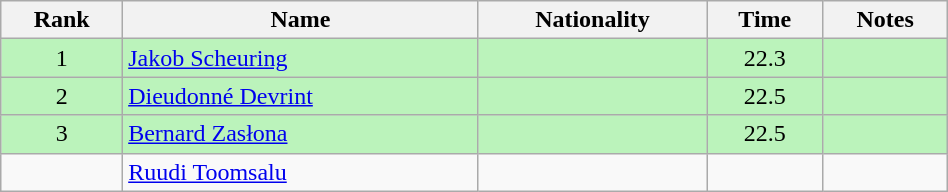<table class="wikitable sortable" style="text-align:center;width: 50%">
<tr>
<th>Rank</th>
<th>Name</th>
<th>Nationality</th>
<th>Time</th>
<th>Notes</th>
</tr>
<tr bgcolor=bbf3bb>
<td>1</td>
<td align=left><a href='#'>Jakob Scheuring</a></td>
<td align=left></td>
<td>22.3</td>
<td></td>
</tr>
<tr bgcolor=bbf3bb>
<td>2</td>
<td align=left><a href='#'>Dieudonné Devrint</a></td>
<td align=left></td>
<td>22.5</td>
<td></td>
</tr>
<tr bgcolor=bbf3bb>
<td>3</td>
<td align=left><a href='#'>Bernard Zasłona</a></td>
<td align=left></td>
<td>22.5</td>
<td></td>
</tr>
<tr>
<td></td>
<td align=left><a href='#'>Ruudi Toomsalu</a></td>
<td align=left></td>
<td></td>
<td></td>
</tr>
</table>
